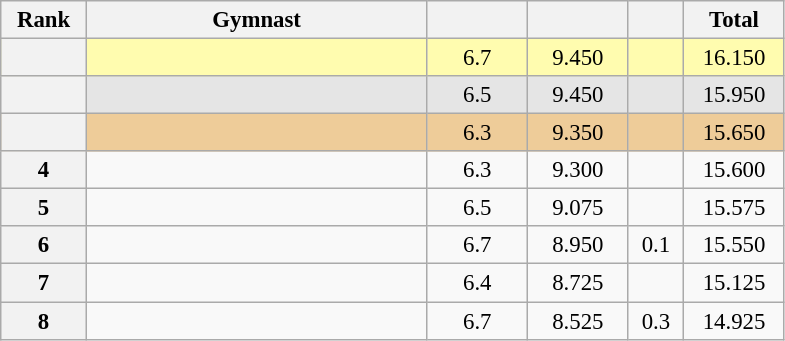<table class="wikitable sortable" style="text-align:center; font-size:95%">
<tr>
<th scope="col" style="width:50px;">Rank</th>
<th scope="col" style="width:220px;">Gymnast</th>
<th scope="col" style="width:60px;"></th>
<th scope="col" style="width:60px;"></th>
<th scope="col" style="width:30px;"></th>
<th scope="col" style="width:60px;">Total</th>
</tr>
<tr style="background:#fffcaf;">
<th scope=row style="text-align:center"></th>
<td style="text-align:left;"></td>
<td>6.7</td>
<td>9.450</td>
<td></td>
<td>16.150</td>
</tr>
<tr style="background:#e5e5e5;">
<th scope=row style="text-align:center"></th>
<td style="text-align:left;"></td>
<td>6.5</td>
<td>9.450</td>
<td></td>
<td>15.950</td>
</tr>
<tr style="background:#ec9;">
<th scope=row style="text-align:center"></th>
<td style="text-align:left;"></td>
<td>6.3</td>
<td>9.350</td>
<td></td>
<td>15.650</td>
</tr>
<tr>
<th scope=row style="text-align:center">4</th>
<td style="text-align:left;"></td>
<td>6.3</td>
<td>9.300</td>
<td></td>
<td>15.600</td>
</tr>
<tr>
<th scope=row style="text-align:center">5</th>
<td style="text-align:left;"></td>
<td>6.5</td>
<td>9.075</td>
<td></td>
<td>15.575</td>
</tr>
<tr>
<th scope=row style="text-align:center">6</th>
<td style="text-align:left;"></td>
<td>6.7</td>
<td>8.950</td>
<td>0.1</td>
<td>15.550</td>
</tr>
<tr>
<th scope=row style="text-align:center">7</th>
<td style="text-align:left;"></td>
<td>6.4</td>
<td>8.725</td>
<td></td>
<td>15.125</td>
</tr>
<tr>
<th scope=row style="text-align:center">8</th>
<td style="text-align:left;"></td>
<td>6.7</td>
<td>8.525</td>
<td>0.3</td>
<td>14.925</td>
</tr>
</table>
